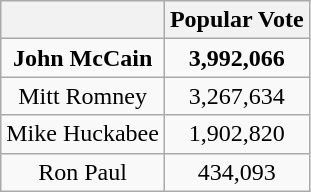<table class="wikitable sortable" style="text-align: center">
<tr>
<th></th>
<th>Popular Vote</th>
</tr>
<tr>
<td><strong>John McCain</strong></td>
<td><strong>3,992,066</strong></td>
</tr>
<tr>
<td>Mitt Romney</td>
<td>3,267,634</td>
</tr>
<tr>
<td>Mike Huckabee</td>
<td>1,902,820</td>
</tr>
<tr>
<td>Ron Paul</td>
<td>434,093</td>
</tr>
</table>
